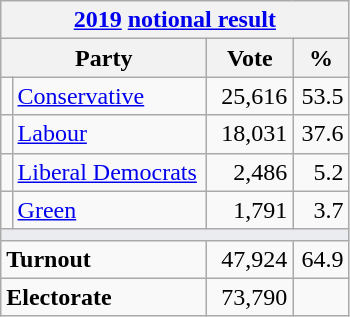<table class="wikitable">
<tr>
<th colspan="4"><a href='#'>2019</a> <a href='#'>notional result</a></th>
</tr>
<tr>
<th bgcolor="#DDDDFF" width="130px" colspan="2">Party</th>
<th bgcolor="#DDDDFF" width="50px">Vote</th>
<th bgcolor="#DDDDFF" width="30px">%</th>
</tr>
<tr>
<td></td>
<td><a href='#'>Conservative</a></td>
<td align=right>25,616</td>
<td align=right>53.5</td>
</tr>
<tr>
<td></td>
<td><a href='#'>Labour</a></td>
<td align=right>18,031</td>
<td align=right>37.6</td>
</tr>
<tr>
<td></td>
<td><a href='#'>Liberal Democrats</a></td>
<td align=right>2,486</td>
<td align=right>5.2</td>
</tr>
<tr>
<td></td>
<td><a href='#'>Green</a></td>
<td align=right>1,791</td>
<td align=right>3.7</td>
</tr>
<tr>
<td colspan="4" bgcolor="#EAECF0"></td>
</tr>
<tr>
<td colspan="2"><strong>Turnout</strong></td>
<td align=right>47,924</td>
<td align=right>64.9</td>
</tr>
<tr>
<td colspan="2"><strong>Electorate</strong></td>
<td align=right>73,790</td>
</tr>
</table>
